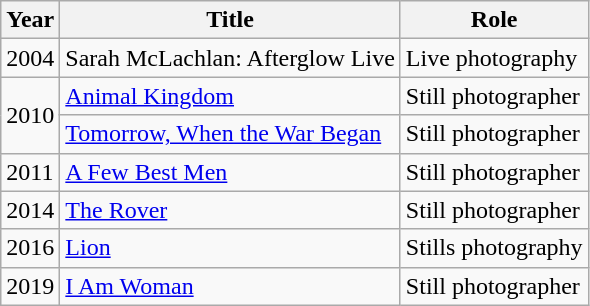<table class="wikitable">
<tr>
<th>Year</th>
<th>Title</th>
<th>Role</th>
</tr>
<tr>
<td>2004</td>
<td>Sarah McLachlan: Afterglow Live</td>
<td>Live photography</td>
</tr>
<tr>
<td rowspan="2">2010</td>
<td><a href='#'>Animal Kingdom</a></td>
<td>Still photographer</td>
</tr>
<tr>
<td><a href='#'>Tomorrow, When the War Began</a></td>
<td>Still photographer</td>
</tr>
<tr>
<td>2011</td>
<td><a href='#'>A Few Best Men</a></td>
<td>Still photographer</td>
</tr>
<tr>
<td>2014</td>
<td><a href='#'>The Rover</a></td>
<td>Still photographer</td>
</tr>
<tr>
<td>2016</td>
<td><a href='#'>Lion</a></td>
<td>Stills photography</td>
</tr>
<tr>
<td>2019</td>
<td><a href='#'>I Am Woman</a></td>
<td>Still photographer</td>
</tr>
</table>
